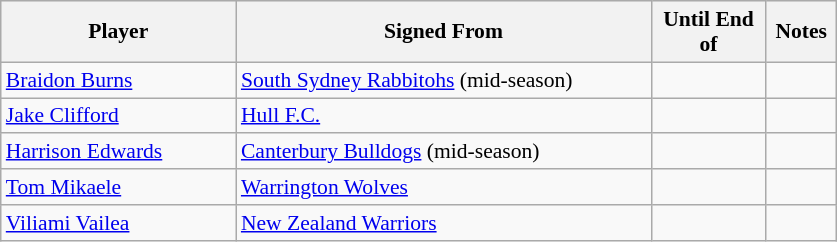<table class="wikitable" style="font-size:90%">
<tr bgcolor="#efefef">
<th width="150">Player</th>
<th width="270">Signed From</th>
<th width="70">Until End of</th>
<th width="40">Notes</th>
</tr>
<tr>
<td><a href='#'>Braidon Burns</a></td>
<td> <a href='#'>South Sydney Rabbitohs</a> (mid-season)</td>
<td></td>
<td></td>
</tr>
<tr>
<td><a href='#'>Jake Clifford</a></td>
<td> <a href='#'>Hull F.C.</a></td>
<td></td>
<td></td>
</tr>
<tr>
<td><a href='#'>Harrison Edwards</a></td>
<td> <a href='#'>Canterbury Bulldogs</a> (mid-season)</td>
<td></td>
<td></td>
</tr>
<tr>
<td><a href='#'>Tom Mikaele</a></td>
<td> <a href='#'>Warrington Wolves</a></td>
<td></td>
<td></td>
</tr>
<tr>
<td><a href='#'>Viliami Vailea</a></td>
<td> <a href='#'>New Zealand Warriors</a></td>
<td></td>
<td></td>
</tr>
</table>
